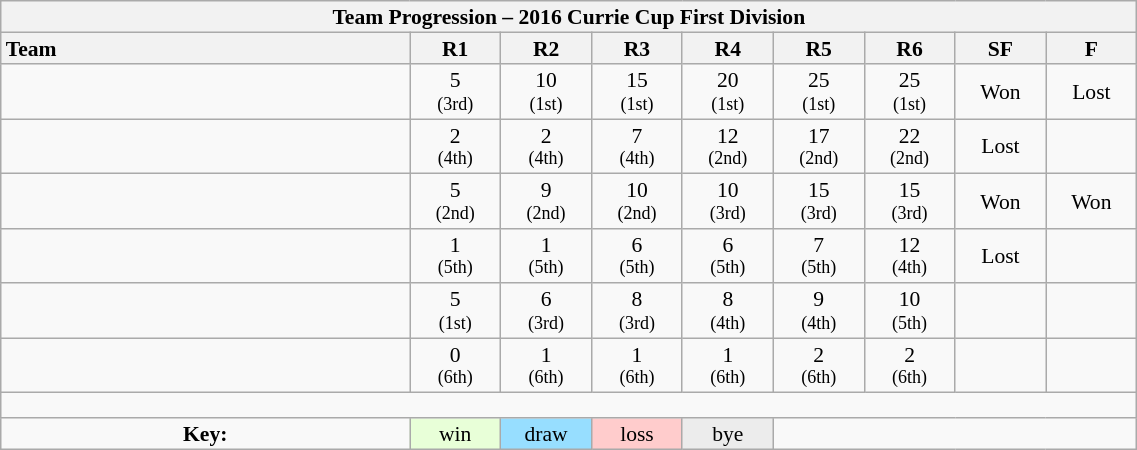<table class="wikitable collapsible" style="text-align:center; line-height:100%; width:60%; font-size:90%">
<tr>
<th colspan=100%>Team Progression – 2016 Currie Cup First Division</th>
</tr>
<tr>
<th style="text-align:left; width:36%;">Team</th>
<th style="width:8%;">R1</th>
<th style="width:8%;">R2</th>
<th style="width:8%;">R3</th>
<th style="width:8%;">R4</th>
<th style="width:8%;">R5</th>
<th style="width:8%;">R6</th>
<th style="width:8%;">SF</th>
<th style="width:8%;">F</th>
</tr>
<tr>
<td style="text-align:left;"></td>
<td>5 <br> <small>(3rd)</small></td>
<td>10 <br> <small>(1st)</small></td>
<td>15 <br> <small>(1st)</small></td>
<td>20 <br> <small>(1st)</small></td>
<td>25 <br> <small>(1st)</small></td>
<td>25 <br> <small>(1st)</small></td>
<td>Won</td>
<td>Lost</td>
</tr>
<tr>
<td style="text-align:left;"></td>
<td>2 <br> <small>(4th)</small></td>
<td>2 <br> <small>(4th)</small></td>
<td>7 <br> <small>(4th)</small></td>
<td>12 <br> <small>(2nd)</small></td>
<td>17 <br> <small>(2nd)</small></td>
<td>22 <br> <small>(2nd)</small></td>
<td>Lost</td>
<td> </td>
</tr>
<tr>
<td style="text-align:left;"></td>
<td>5 <br> <small>(2nd)</small></td>
<td>9 <br> <small>(2nd)</small></td>
<td>10 <br> <small>(2nd)</small></td>
<td>10 <br> <small>(3rd)</small></td>
<td>15 <br> <small>(3rd)</small></td>
<td>15 <br> <small>(3rd)</small></td>
<td>Won</td>
<td>Won</td>
</tr>
<tr>
<td style="text-align:left;"></td>
<td>1 <br> <small>(5th)</small></td>
<td>1 <br> <small>(5th)</small></td>
<td>6 <br> <small>(5th)</small></td>
<td>6 <br> <small>(5th)</small></td>
<td>7 <br> <small>(5th)</small></td>
<td>12 <br> <small>(4th)</small></td>
<td>Lost</td>
<td> </td>
</tr>
<tr>
<td style="text-align:left;"></td>
<td>5 <br> <small>(1st)</small></td>
<td>6 <br> <small>(3rd)</small></td>
<td>8 <br> <small>(3rd)</small></td>
<td>8 <br> <small>(4th)</small></td>
<td>9 <br> <small>(4th)</small></td>
<td>10 <br> <small>(5th)</small></td>
<td> </td>
<td> </td>
</tr>
<tr>
<td style="text-align:left;"></td>
<td>0 <br> <small>(6th)</small></td>
<td>1 <br> <small>(6th)</small></td>
<td>1 <br> <small>(6th)</small></td>
<td>1 <br> <small>(6th)</small></td>
<td>2 <br> <small>(6th)</small></td>
<td>2 <br> <small>(6th)</small></td>
<td> </td>
<td> </td>
</tr>
<tr>
<td colspan="100%" style="text-align:center; height: 10px;"></td>
</tr>
<tr>
<td><strong>Key:</strong></td>
<td style="background:#E8FFD8;">win</td>
<td style="background:#97DEFF;">draw</td>
<td style="background:#FFCCCC;">loss</td>
<td style="background:#ECECEC;">bye</td>
<td colspan="100%"></td>
</tr>
</table>
